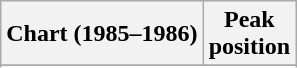<table class="wikitable sortable plainrowheaders" style="text-align:center">
<tr>
<th>Chart (1985–1986)</th>
<th>Peak<br>position</th>
</tr>
<tr>
</tr>
<tr>
</tr>
<tr>
</tr>
<tr>
</tr>
<tr>
</tr>
</table>
